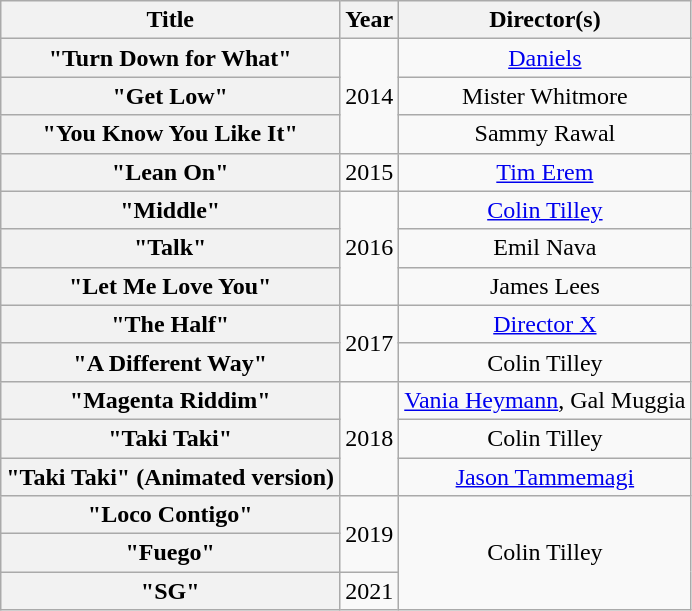<table class="wikitable plainrowheaders" style="text-align:center;">
<tr>
<th scope="col">Title</th>
<th scope="col">Year</th>
<th scope="col">Director(s)</th>
</tr>
<tr>
<th scope="row">"Turn Down for What"<br></th>
<td rowspan="3">2014</td>
<td><a href='#'>Daniels</a></td>
</tr>
<tr>
<th scope="row">"Get Low"<br></th>
<td>Mister Whitmore</td>
</tr>
<tr>
<th scope="row">"You Know You Like It"<br></th>
<td>Sammy Rawal</td>
</tr>
<tr>
<th scope="row">"Lean On"<br></th>
<td>2015</td>
<td><a href='#'>Tim Erem</a></td>
</tr>
<tr>
<th scope="row">"Middle"<br></th>
<td rowspan="3">2016</td>
<td><a href='#'>Colin Tilley</a></td>
</tr>
<tr>
<th scope="row">"Talk"<br></th>
<td>Emil Nava</td>
</tr>
<tr>
<th scope="row">"Let Me Love You"<br></th>
<td>James Lees</td>
</tr>
<tr>
<th scope="row">"The Half"<br></th>
<td rowspan="2">2017</td>
<td><a href='#'>Director X</a></td>
</tr>
<tr>
<th scope="row">"A Different Way"<br></th>
<td>Colin Tilley</td>
</tr>
<tr>
<th scope="row">"Magenta Riddim"</th>
<td rowspan="3">2018</td>
<td><a href='#'>Vania Heymann</a>, Gal Muggia</td>
</tr>
<tr>
<th scope="row">"Taki Taki"</th>
<td>Colin Tilley</td>
</tr>
<tr>
<th scope="row">"Taki Taki" (Animated version)</th>
<td><a href='#'>Jason Tammemagi</a></td>
</tr>
<tr>
<th scope="row">"Loco Contigo"</th>
<td rowspan="2">2019</td>
<td rowspan="3">Colin Tilley</td>
</tr>
<tr>
<th scope="row">"Fuego"</th>
</tr>
<tr>
<th scope="row">"SG"<br></th>
<td>2021</td>
</tr>
</table>
